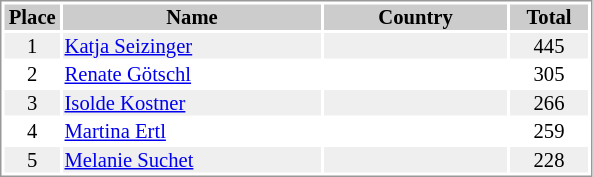<table border="0" style="border: 1px solid #999; background-color:#FFFFFF; text-align:center; font-size:86%; line-height:15px;">
<tr align="center" bgcolor="#CCCCCC">
<th width=35>Place</th>
<th width=170>Name</th>
<th width=120>Country</th>
<th width=50>Total</th>
</tr>
<tr bgcolor="#EFEFEF">
<td>1</td>
<td align="left"><a href='#'>Katja Seizinger</a></td>
<td align="left"></td>
<td>445</td>
</tr>
<tr>
<td>2</td>
<td align="left"><a href='#'>Renate Götschl</a></td>
<td align="left"></td>
<td>305</td>
</tr>
<tr bgcolor="#EFEFEF">
<td>3</td>
<td align="left"><a href='#'>Isolde Kostner</a></td>
<td align="left"></td>
<td>266</td>
</tr>
<tr>
<td>4</td>
<td align="left"><a href='#'>Martina Ertl</a></td>
<td align="left"></td>
<td>259</td>
</tr>
<tr bgcolor="#EFEFEF">
<td>5</td>
<td align="left"><a href='#'>Melanie Suchet</a></td>
<td align="left"></td>
<td>228</td>
</tr>
</table>
